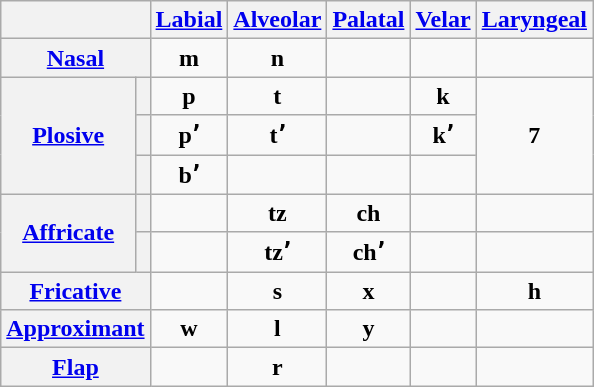<table class="wikitable" style=text-align:center>
<tr>
<th colspan=2></th>
<th><a href='#'>Labial</a></th>
<th><a href='#'>Alveolar</a></th>
<th><a href='#'>Palatal</a></th>
<th><a href='#'>Velar</a></th>
<th><a href='#'>Laryngeal</a></th>
</tr>
<tr>
<th colspan=2><a href='#'>Nasal</a></th>
<td><strong>m</strong> </td>
<td><strong>n</strong> </td>
<td></td>
<td></td>
<td></td>
</tr>
<tr>
<th rowspan=3><a href='#'>Plosive</a></th>
<th></th>
<td><strong>p</strong> </td>
<td><strong>t</strong> </td>
<td></td>
<td><strong>k</strong> </td>
<td rowspan=3><strong>7</strong> </td>
</tr>
<tr>
<th></th>
<td><strong>pʼ</strong> </td>
<td><strong>tʼ</strong> </td>
<td></td>
<td><strong>kʼ</strong> </td>
</tr>
<tr>
<th></th>
<td><strong>bʼ</strong> </td>
<td></td>
<td></td>
<td></td>
</tr>
<tr>
<th rowspan=2><a href='#'>Affricate</a></th>
<th></th>
<td></td>
<td><strong>tz</strong> </td>
<td><strong>ch</strong> </td>
<td></td>
<td></td>
</tr>
<tr>
<th></th>
<td></td>
<td><strong>tzʼ</strong> </td>
<td><strong>chʼ</strong> </td>
<td></td>
<td></td>
</tr>
<tr>
<th colspan=2><a href='#'>Fricative</a></th>
<td></td>
<td><strong>s</strong> </td>
<td><strong>x</strong> </td>
<td></td>
<td><strong>h</strong> </td>
</tr>
<tr>
<th colspan=2><a href='#'>Approximant</a></th>
<td><strong>w</strong> </td>
<td><strong>l</strong> </td>
<td><strong>y</strong> </td>
<td></td>
<td></td>
</tr>
<tr>
<th colspan=2><a href='#'>Flap</a></th>
<td></td>
<td><strong>r</strong> </td>
<td></td>
<td></td>
<td></td>
</tr>
</table>
